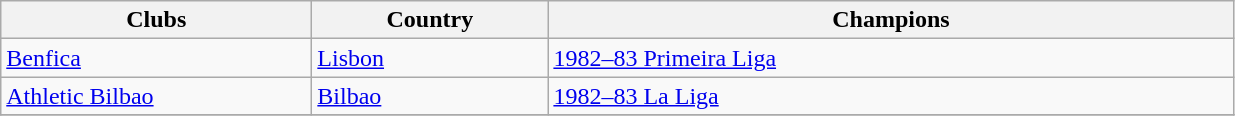<table class="wikitable">
<tr>
<th width=200px>Clubs</th>
<th width=150px>Country</th>
<th width=450px>Champions</th>
</tr>
<tr>
<td> <a href='#'>Benfica</a></td>
<td><a href='#'>Lisbon</a></td>
<td><a href='#'>1982–83 Primeira Liga</a></td>
</tr>
<tr>
<td> <a href='#'>Athletic Bilbao</a></td>
<td><a href='#'>Bilbao</a></td>
<td><a href='#'>1982–83 La Liga</a></td>
</tr>
<tr>
</tr>
</table>
